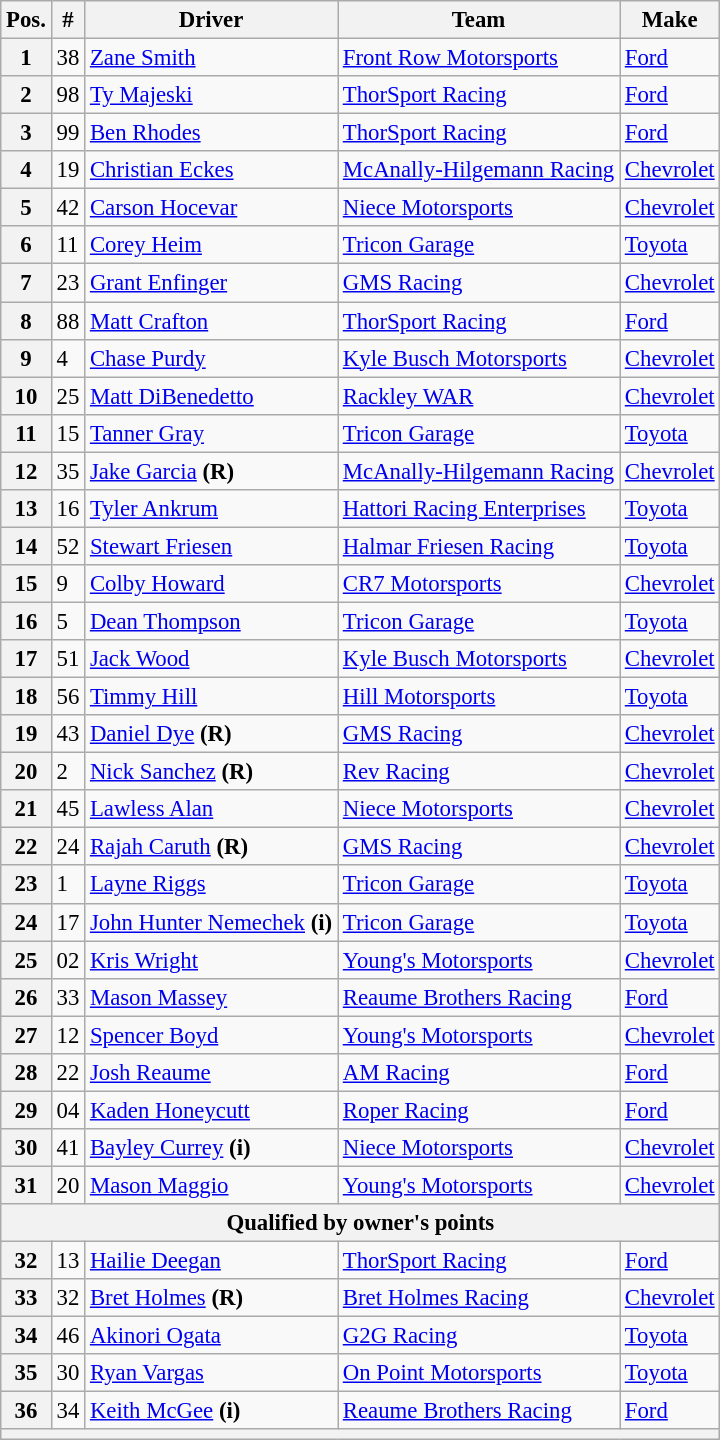<table class="wikitable" style="font-size:95%">
<tr>
<th>Pos.</th>
<th>#</th>
<th>Driver</th>
<th>Team</th>
<th>Make</th>
</tr>
<tr>
<th>1</th>
<td>38</td>
<td><a href='#'>Zane Smith</a></td>
<td><a href='#'>Front Row Motorsports</a></td>
<td><a href='#'>Ford</a></td>
</tr>
<tr>
<th>2</th>
<td>98</td>
<td><a href='#'>Ty Majeski</a></td>
<td><a href='#'>ThorSport Racing</a></td>
<td><a href='#'>Ford</a></td>
</tr>
<tr>
<th>3</th>
<td>99</td>
<td><a href='#'>Ben Rhodes</a></td>
<td><a href='#'>ThorSport Racing</a></td>
<td><a href='#'>Ford</a></td>
</tr>
<tr>
<th>4</th>
<td>19</td>
<td><a href='#'>Christian Eckes</a></td>
<td><a href='#'>McAnally-Hilgemann Racing</a></td>
<td><a href='#'>Chevrolet</a></td>
</tr>
<tr>
<th>5</th>
<td>42</td>
<td><a href='#'>Carson Hocevar</a></td>
<td><a href='#'>Niece Motorsports</a></td>
<td><a href='#'>Chevrolet</a></td>
</tr>
<tr>
<th>6</th>
<td>11</td>
<td><a href='#'>Corey Heim</a></td>
<td><a href='#'>Tricon Garage</a></td>
<td><a href='#'>Toyota</a></td>
</tr>
<tr>
<th>7</th>
<td>23</td>
<td><a href='#'>Grant Enfinger</a></td>
<td><a href='#'>GMS Racing</a></td>
<td><a href='#'>Chevrolet</a></td>
</tr>
<tr>
<th>8</th>
<td>88</td>
<td><a href='#'>Matt Crafton</a></td>
<td><a href='#'>ThorSport Racing</a></td>
<td><a href='#'>Ford</a></td>
</tr>
<tr>
<th>9</th>
<td>4</td>
<td><a href='#'>Chase Purdy</a></td>
<td><a href='#'>Kyle Busch Motorsports</a></td>
<td><a href='#'>Chevrolet</a></td>
</tr>
<tr>
<th>10</th>
<td>25</td>
<td><a href='#'>Matt DiBenedetto</a></td>
<td><a href='#'>Rackley WAR</a></td>
<td><a href='#'>Chevrolet</a></td>
</tr>
<tr>
<th>11</th>
<td>15</td>
<td><a href='#'>Tanner Gray</a></td>
<td><a href='#'>Tricon Garage</a></td>
<td><a href='#'>Toyota</a></td>
</tr>
<tr>
<th>12</th>
<td>35</td>
<td><a href='#'>Jake Garcia</a> <strong>(R)</strong></td>
<td><a href='#'>McAnally-Hilgemann Racing</a></td>
<td><a href='#'>Chevrolet</a></td>
</tr>
<tr>
<th>13</th>
<td>16</td>
<td><a href='#'>Tyler Ankrum</a></td>
<td><a href='#'>Hattori Racing Enterprises</a></td>
<td><a href='#'>Toyota</a></td>
</tr>
<tr>
<th>14</th>
<td>52</td>
<td><a href='#'>Stewart Friesen</a></td>
<td><a href='#'>Halmar Friesen Racing</a></td>
<td><a href='#'>Toyota</a></td>
</tr>
<tr>
<th>15</th>
<td>9</td>
<td><a href='#'>Colby Howard</a></td>
<td><a href='#'>CR7 Motorsports</a></td>
<td><a href='#'>Chevrolet</a></td>
</tr>
<tr>
<th>16</th>
<td>5</td>
<td><a href='#'>Dean Thompson</a></td>
<td><a href='#'>Tricon Garage</a></td>
<td><a href='#'>Toyota</a></td>
</tr>
<tr>
<th>17</th>
<td>51</td>
<td><a href='#'>Jack Wood</a></td>
<td><a href='#'>Kyle Busch Motorsports</a></td>
<td><a href='#'>Chevrolet</a></td>
</tr>
<tr>
<th>18</th>
<td>56</td>
<td><a href='#'>Timmy Hill</a></td>
<td><a href='#'>Hill Motorsports</a></td>
<td><a href='#'>Toyota</a></td>
</tr>
<tr>
<th>19</th>
<td>43</td>
<td><a href='#'>Daniel Dye</a> <strong>(R)</strong></td>
<td><a href='#'>GMS Racing</a></td>
<td><a href='#'>Chevrolet</a></td>
</tr>
<tr>
<th>20</th>
<td>2</td>
<td><a href='#'>Nick Sanchez</a> <strong>(R)</strong></td>
<td><a href='#'>Rev Racing</a></td>
<td><a href='#'>Chevrolet</a></td>
</tr>
<tr>
<th>21</th>
<td>45</td>
<td><a href='#'>Lawless Alan</a></td>
<td><a href='#'>Niece Motorsports</a></td>
<td><a href='#'>Chevrolet</a></td>
</tr>
<tr>
<th>22</th>
<td>24</td>
<td><a href='#'>Rajah Caruth</a> <strong>(R)</strong></td>
<td><a href='#'>GMS Racing</a></td>
<td><a href='#'>Chevrolet</a></td>
</tr>
<tr>
<th>23</th>
<td>1</td>
<td><a href='#'>Layne Riggs</a></td>
<td><a href='#'>Tricon Garage</a></td>
<td><a href='#'>Toyota</a></td>
</tr>
<tr>
<th>24</th>
<td>17</td>
<td><a href='#'>John Hunter Nemechek</a> <strong>(i)</strong></td>
<td><a href='#'>Tricon Garage</a></td>
<td><a href='#'>Toyota</a></td>
</tr>
<tr>
<th>25</th>
<td>02</td>
<td><a href='#'>Kris Wright</a></td>
<td><a href='#'>Young's Motorsports</a></td>
<td><a href='#'>Chevrolet</a></td>
</tr>
<tr>
<th>26</th>
<td>33</td>
<td><a href='#'>Mason Massey</a></td>
<td><a href='#'>Reaume Brothers Racing</a></td>
<td><a href='#'>Ford</a></td>
</tr>
<tr>
<th>27</th>
<td>12</td>
<td><a href='#'>Spencer Boyd</a></td>
<td><a href='#'>Young's Motorsports</a></td>
<td><a href='#'>Chevrolet</a></td>
</tr>
<tr>
<th>28</th>
<td>22</td>
<td><a href='#'>Josh Reaume</a></td>
<td><a href='#'>AM Racing</a></td>
<td><a href='#'>Ford</a></td>
</tr>
<tr>
<th>29</th>
<td>04</td>
<td><a href='#'>Kaden Honeycutt</a></td>
<td><a href='#'>Roper Racing</a></td>
<td><a href='#'>Ford</a></td>
</tr>
<tr>
<th>30</th>
<td>41</td>
<td><a href='#'>Bayley Currey</a> <strong>(i)</strong></td>
<td><a href='#'>Niece Motorsports</a></td>
<td><a href='#'>Chevrolet</a></td>
</tr>
<tr>
<th>31</th>
<td>20</td>
<td><a href='#'>Mason Maggio</a></td>
<td><a href='#'>Young's Motorsports</a></td>
<td><a href='#'>Chevrolet</a></td>
</tr>
<tr>
<th colspan="5">Qualified by owner's points</th>
</tr>
<tr>
<th>32</th>
<td>13</td>
<td><a href='#'>Hailie Deegan</a></td>
<td><a href='#'>ThorSport Racing</a></td>
<td><a href='#'>Ford</a></td>
</tr>
<tr>
<th>33</th>
<td>32</td>
<td><a href='#'>Bret Holmes</a> <strong>(R)</strong></td>
<td><a href='#'>Bret Holmes Racing</a></td>
<td><a href='#'>Chevrolet</a></td>
</tr>
<tr>
<th>34</th>
<td>46</td>
<td><a href='#'>Akinori Ogata</a></td>
<td><a href='#'>G2G Racing</a></td>
<td><a href='#'>Toyota</a></td>
</tr>
<tr>
<th>35</th>
<td>30</td>
<td><a href='#'>Ryan Vargas</a></td>
<td><a href='#'>On Point Motorsports</a></td>
<td><a href='#'>Toyota</a></td>
</tr>
<tr>
<th>36</th>
<td>34</td>
<td><a href='#'>Keith McGee</a> <strong>(i)</strong></td>
<td><a href='#'>Reaume Brothers Racing</a></td>
<td><a href='#'>Ford</a></td>
</tr>
<tr>
<th colspan="5"></th>
</tr>
</table>
